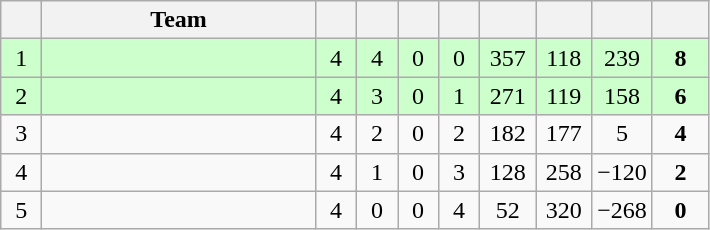<table class=wikitable style=text-align:center>
<tr>
<th width=20 abbr=Position></th>
<th width=175>Team</th>
<th width=20 abbr=Played></th>
<th width=20 abbr=Won></th>
<th width=20 abbr=Drawn></th>
<th width=20 abbr=Lost></th>
<th width=30 abbr=Goal For></th>
<th width=30 abbr=Goal Against></th>
<th width=30 abbr=Goal Difference></th>
<th width=30 abbr=Points></th>
</tr>
<tr bgcolor=#CCFFCC>
<td>1 </td>
<td align=left></td>
<td>4</td>
<td>4</td>
<td>0</td>
<td>0</td>
<td>357</td>
<td>118</td>
<td>239</td>
<td><strong>8</strong></td>
</tr>
<tr bgcolor=#CCFFCC>
<td>2 </td>
<td align=left></td>
<td>4</td>
<td>3</td>
<td>0</td>
<td>1</td>
<td>271</td>
<td>119</td>
<td>158</td>
<td><strong>6</strong></td>
</tr>
<tr>
<td>3 </td>
<td align=left></td>
<td>4</td>
<td>2</td>
<td>0</td>
<td>2</td>
<td>182</td>
<td>177</td>
<td>5</td>
<td><strong>4</strong></td>
</tr>
<tr>
<td>4 </td>
<td align=left></td>
<td>4</td>
<td>1</td>
<td>0</td>
<td>3</td>
<td>128</td>
<td>258</td>
<td>−120</td>
<td><strong>2</strong></td>
</tr>
<tr>
<td>5 </td>
<td align=left></td>
<td>4</td>
<td>0</td>
<td>0</td>
<td>4</td>
<td>52</td>
<td>320</td>
<td>−268</td>
<td><strong>0</strong></td>
</tr>
</table>
